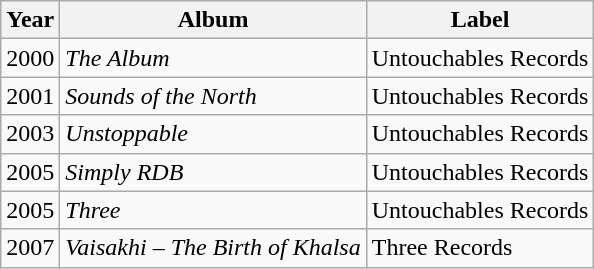<table class = "wikitable sortable">
<tr>
<th>Year</th>
<th>Album</th>
<th>Label</th>
</tr>
<tr>
<td>2000</td>
<td><em>The Album</em></td>
<td>Untouchables Records</td>
</tr>
<tr>
<td>2001</td>
<td><em>Sounds of the North</em></td>
<td>Untouchables Records</td>
</tr>
<tr>
<td>2003</td>
<td><em>Unstoppable</em></td>
<td>Untouchables Records</td>
</tr>
<tr>
<td>2005</td>
<td><em>Simply RDB</em></td>
<td>Untouchables Records</td>
</tr>
<tr>
<td>2005</td>
<td><em>Three</em></td>
<td>Untouchables Records</td>
</tr>
<tr>
<td>2007</td>
<td><em>Vaisakhi – The Birth of Khalsa</em></td>
<td>Three Records</td>
</tr>
</table>
